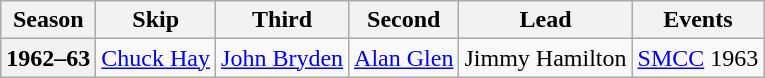<table class="wikitable">
<tr>
<th scope="col">Season</th>
<th scope="col">Skip</th>
<th scope="col">Third</th>
<th scope="col">Second</th>
<th scope="col">Lead</th>
<th scope="col">Events</th>
</tr>
<tr>
<th scope="row">1962–63</th>
<td><a href='#'>Chuck Hay</a></td>
<td><a href='#'>John Bryden</a></td>
<td><a href='#'>Alan Glen</a></td>
<td>Jimmy Hamilton</td>
<td><a href='#'>SMCC</a> 1963 <br> </td>
</tr>
</table>
